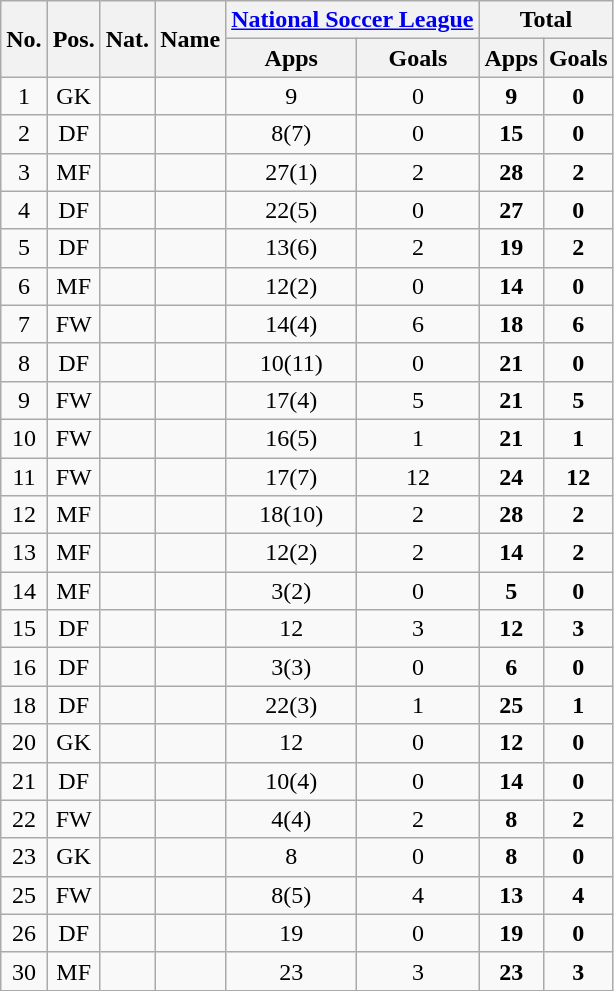<table class="wikitable sortable" style="text-align:center">
<tr>
<th rowspan="2">No.</th>
<th rowspan="2">Pos.</th>
<th rowspan="2">Nat.</th>
<th rowspan="2">Name</th>
<th colspan="2"><a href='#'>National Soccer League</a></th>
<th colspan="2">Total</th>
</tr>
<tr>
<th>Apps</th>
<th>Goals</th>
<th>Apps</th>
<th>Goals</th>
</tr>
<tr>
<td>1</td>
<td>GK</td>
<td></td>
<td align=left></td>
<td>9</td>
<td>0</td>
<td><strong>9</strong></td>
<td><strong>0</strong></td>
</tr>
<tr>
<td>2</td>
<td>DF</td>
<td></td>
<td align=left></td>
<td>8(7)</td>
<td>0</td>
<td><strong>15</strong></td>
<td><strong>0</strong></td>
</tr>
<tr>
<td>3</td>
<td>MF</td>
<td></td>
<td align=left></td>
<td>27(1)</td>
<td>2</td>
<td><strong>28</strong></td>
<td><strong>2</strong></td>
</tr>
<tr>
<td>4</td>
<td>DF</td>
<td></td>
<td align=left></td>
<td>22(5)</td>
<td>0</td>
<td><strong>27</strong></td>
<td><strong>0</strong></td>
</tr>
<tr>
<td>5</td>
<td>DF</td>
<td></td>
<td align=left></td>
<td>13(6)</td>
<td>2</td>
<td><strong>19</strong></td>
<td><strong>2</strong></td>
</tr>
<tr>
<td>6</td>
<td>MF</td>
<td></td>
<td align=left></td>
<td>12(2)</td>
<td>0</td>
<td><strong>14</strong></td>
<td><strong>0</strong></td>
</tr>
<tr>
<td>7</td>
<td>FW</td>
<td></td>
<td align=left></td>
<td>14(4)</td>
<td>6</td>
<td><strong>18</strong></td>
<td><strong>6</strong></td>
</tr>
<tr>
<td>8</td>
<td>DF</td>
<td></td>
<td align=left></td>
<td>10(11)</td>
<td>0</td>
<td><strong>21</strong></td>
<td><strong>0</strong></td>
</tr>
<tr>
<td>9</td>
<td>FW</td>
<td></td>
<td align=left></td>
<td>17(4)</td>
<td>5</td>
<td><strong>21</strong></td>
<td><strong>5</strong></td>
</tr>
<tr>
<td>10</td>
<td>FW</td>
<td></td>
<td align=left></td>
<td>16(5)</td>
<td>1</td>
<td><strong>21</strong></td>
<td><strong>1</strong></td>
</tr>
<tr>
<td>11</td>
<td>FW</td>
<td></td>
<td align=left></td>
<td>17(7)</td>
<td>12</td>
<td><strong>24</strong></td>
<td><strong>12</strong></td>
</tr>
<tr>
<td>12</td>
<td>MF</td>
<td></td>
<td align=left></td>
<td>18(10)</td>
<td>2</td>
<td><strong>28</strong></td>
<td><strong>2</strong></td>
</tr>
<tr>
<td>13</td>
<td>MF</td>
<td></td>
<td align=left></td>
<td>12(2)</td>
<td>2</td>
<td><strong>14</strong></td>
<td><strong>2</strong></td>
</tr>
<tr>
<td>14</td>
<td>MF</td>
<td></td>
<td align=left></td>
<td>3(2)</td>
<td>0</td>
<td><strong>5</strong></td>
<td><strong>0</strong></td>
</tr>
<tr>
<td>15</td>
<td>DF</td>
<td></td>
<td align=left></td>
<td>12</td>
<td>3</td>
<td><strong>12</strong></td>
<td><strong>3</strong></td>
</tr>
<tr>
<td>16</td>
<td>DF</td>
<td></td>
<td align=left></td>
<td>3(3)</td>
<td>0</td>
<td><strong>6</strong></td>
<td><strong>0</strong></td>
</tr>
<tr>
<td>18</td>
<td>DF</td>
<td></td>
<td align=left></td>
<td>22(3)</td>
<td>1</td>
<td><strong>25</strong></td>
<td><strong>1</strong></td>
</tr>
<tr>
<td>20</td>
<td>GK</td>
<td></td>
<td align=left></td>
<td>12</td>
<td>0</td>
<td><strong>12</strong></td>
<td><strong>0</strong></td>
</tr>
<tr>
<td>21</td>
<td>DF</td>
<td></td>
<td align=left></td>
<td>10(4)</td>
<td>0</td>
<td><strong>14</strong></td>
<td><strong>0</strong></td>
</tr>
<tr>
<td>22</td>
<td>FW</td>
<td></td>
<td align=left></td>
<td>4(4)</td>
<td>2</td>
<td><strong>8</strong></td>
<td><strong>2</strong></td>
</tr>
<tr>
<td>23</td>
<td>GK</td>
<td></td>
<td align=left></td>
<td>8</td>
<td>0</td>
<td><strong>8</strong></td>
<td><strong>0</strong></td>
</tr>
<tr>
<td>25</td>
<td>FW</td>
<td></td>
<td align=left></td>
<td>8(5)</td>
<td>4</td>
<td><strong>13</strong></td>
<td><strong>4</strong></td>
</tr>
<tr>
<td>26</td>
<td>DF</td>
<td></td>
<td align=left></td>
<td>19</td>
<td>0</td>
<td><strong>19</strong></td>
<td><strong>0</strong></td>
</tr>
<tr>
<td>30</td>
<td>MF</td>
<td></td>
<td align=left></td>
<td>23</td>
<td>3</td>
<td><strong>23</strong></td>
<td><strong>3</strong></td>
</tr>
</table>
